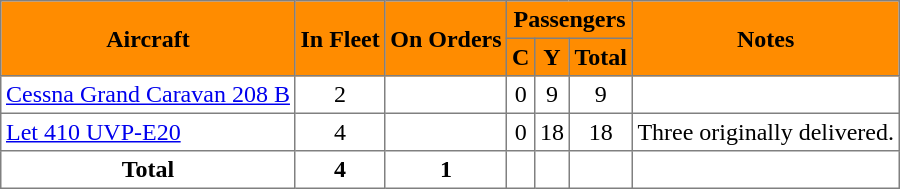<table class="toccolours" border="1" cellpadding="3" style="margin:1em auto; border-collapse:collapse; text-align: center;">
<tr style="background:darkorange;">
<th rowspan=2>Aircraft</th>
<th rowspan=2>In Fleet</th>
<th rowspan=2>On Orders</th>
<th colspan=3>Passengers</th>
<th rowspan=2>Notes</th>
</tr>
<tr style="background:darkorange;">
<th><abbr>C</abbr></th>
<th><abbr>Y</abbr></th>
<th>Total</th>
</tr>
<tr>
<td align=left><a href='#'>Cessna Grand Caravan 208 B</a></td>
<td>2</td>
<td></td>
<td>0</td>
<td>9</td>
<td>9</td>
<td></td>
</tr>
<tr>
<td align=left><a href='#'>Let 410 UVP-E20</a></td>
<td>4</td>
<td></td>
<td>0</td>
<td>18</td>
<td>18</td>
<td>Three originally delivered.</td>
</tr>
<tr>
<th>Total</th>
<th>4</th>
<th>1</th>
<td></td>
<td></td>
<td></td>
<td></td>
</tr>
</table>
